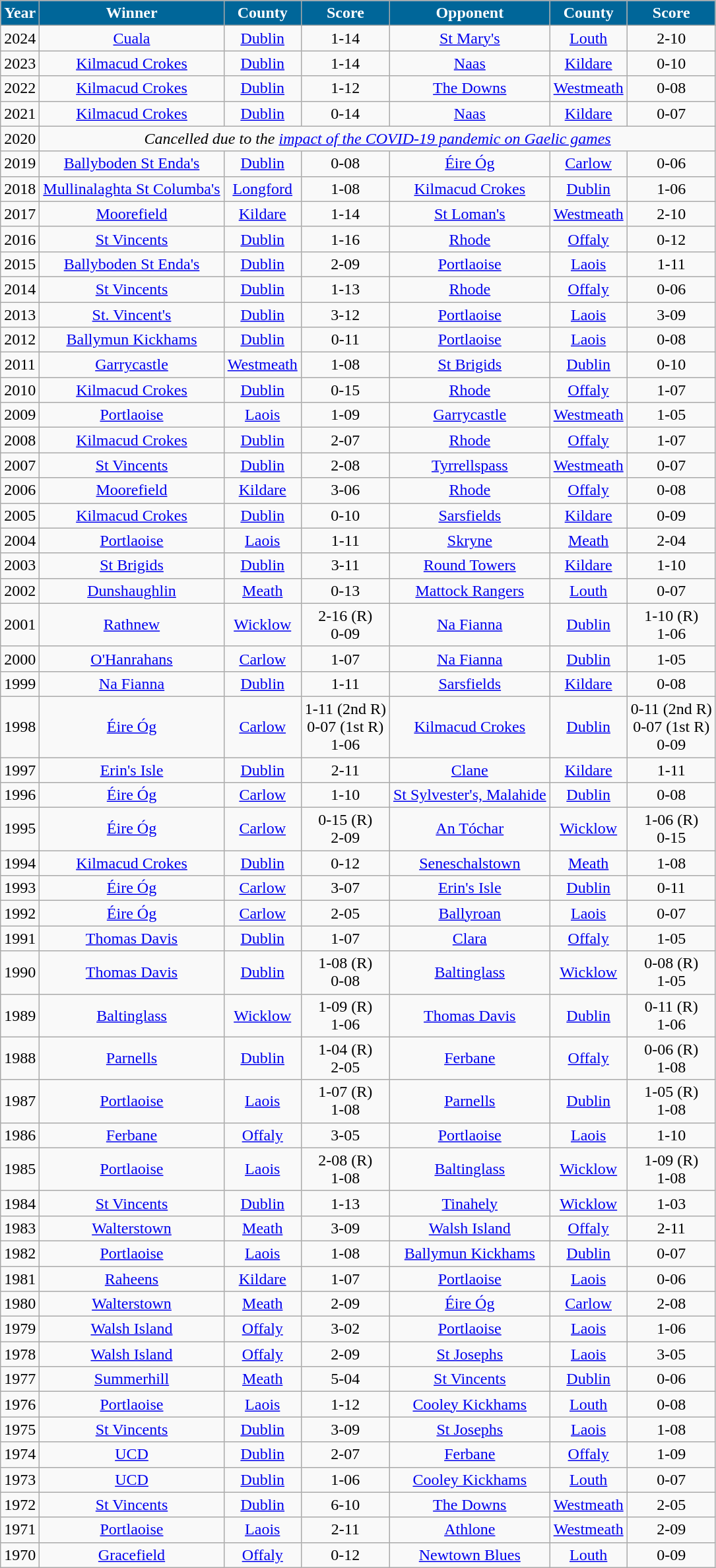<table class="wikitable" style="text-align:center;">
<tr>
<th style="background:#069; color:white;">Year</th>
<th style="background:#069; color:white;">Winner</th>
<th style="background:#069; color:white;">County</th>
<th style="background:#069; color:white;">Score</th>
<th style="background:#069; color:white;">Opponent</th>
<th style="background:#069; color:white;">County</th>
<th style="background:#069; color:white;">Score</th>
</tr>
<tr>
<td>2024</td>
<td><a href='#'>Cuala</a></td>
<td><a href='#'>Dublin</a></td>
<td>1-14</td>
<td><a href='#'>St Mary's</a></td>
<td><a href='#'>Louth</a></td>
<td>2-10</td>
</tr>
<tr>
<td>2023</td>
<td><a href='#'>Kilmacud Crokes</a></td>
<td><a href='#'>Dublin</a></td>
<td>1-14</td>
<td><a href='#'>Naas</a></td>
<td><a href='#'>Kildare</a></td>
<td>0-10</td>
</tr>
<tr>
<td>2022</td>
<td><a href='#'>Kilmacud Crokes</a></td>
<td><a href='#'>Dublin</a></td>
<td>1-12</td>
<td><a href='#'> The Downs</a></td>
<td><a href='#'>Westmeath</a></td>
<td>0-08</td>
</tr>
<tr>
<td>2021</td>
<td><a href='#'>Kilmacud Crokes</a></td>
<td><a href='#'>Dublin</a></td>
<td>0-14</td>
<td><a href='#'>Naas</a></td>
<td><a href='#'>Kildare</a></td>
<td>0-07</td>
</tr>
<tr>
<td>2020</td>
<td colspan="6" style="text-align:center;"><em>Cancelled due to the <a href='#'>impact of the COVID-19 pandemic on Gaelic games</a></em></td>
</tr>
<tr>
<td>2019</td>
<td><a href='#'>Ballyboden St Enda's</a></td>
<td><a href='#'>Dublin</a></td>
<td>0-08</td>
<td><a href='#'>Éire Óg</a></td>
<td><a href='#'>Carlow</a></td>
<td>0-06</td>
</tr>
<tr>
<td>2018</td>
<td><a href='#'>Mullinalaghta St Columba's</a></td>
<td><a href='#'>Longford</a></td>
<td>1-08</td>
<td><a href='#'>Kilmacud Crokes</a></td>
<td><a href='#'>Dublin</a></td>
<td>1-06</td>
</tr>
<tr>
<td>2017</td>
<td><a href='#'>Moorefield</a></td>
<td><a href='#'>Kildare</a></td>
<td>1-14</td>
<td><a href='#'>St Loman's</a></td>
<td><a href='#'>Westmeath</a></td>
<td>2-10</td>
</tr>
<tr>
<td>2016</td>
<td><a href='#'>St Vincents</a></td>
<td><a href='#'>Dublin</a></td>
<td>1-16</td>
<td><a href='#'>Rhode</a></td>
<td><a href='#'>Offaly</a></td>
<td>0-12</td>
</tr>
<tr>
<td>2015</td>
<td><a href='#'>Ballyboden St Enda's</a></td>
<td><a href='#'>Dublin</a></td>
<td>2-09</td>
<td><a href='#'>Portlaoise</a></td>
<td><a href='#'>Laois</a></td>
<td>1-11</td>
</tr>
<tr>
<td>2014</td>
<td><a href='#'>St Vincents</a></td>
<td><a href='#'>Dublin</a></td>
<td>1-13</td>
<td><a href='#'>Rhode</a></td>
<td><a href='#'>Offaly</a></td>
<td>0-06</td>
</tr>
<tr>
<td>2013</td>
<td><a href='#'>St. Vincent's</a></td>
<td><a href='#'>Dublin</a></td>
<td>3-12</td>
<td><a href='#'>Portlaoise</a></td>
<td><a href='#'>Laois</a></td>
<td>3-09</td>
</tr>
<tr>
<td>2012</td>
<td><a href='#'>Ballymun Kickhams</a></td>
<td><a href='#'>Dublin</a></td>
<td>0-11</td>
<td><a href='#'>Portlaoise</a></td>
<td><a href='#'>Laois</a></td>
<td>0-08</td>
</tr>
<tr>
<td>2011</td>
<td><a href='#'>Garrycastle</a></td>
<td><a href='#'>Westmeath</a></td>
<td>1-08</td>
<td><a href='#'>St Brigids</a></td>
<td><a href='#'>Dublin</a></td>
<td>0-10</td>
</tr>
<tr>
<td>2010</td>
<td><a href='#'>Kilmacud Crokes</a></td>
<td><a href='#'>Dublin</a></td>
<td>0-15</td>
<td><a href='#'>Rhode</a></td>
<td><a href='#'>Offaly</a></td>
<td>1-07</td>
</tr>
<tr>
<td>2009</td>
<td><a href='#'>Portlaoise</a></td>
<td><a href='#'>Laois</a></td>
<td>1-09</td>
<td><a href='#'>Garrycastle</a></td>
<td><a href='#'>Westmeath</a></td>
<td>1-05</td>
</tr>
<tr>
<td>2008</td>
<td><a href='#'>Kilmacud Crokes</a></td>
<td><a href='#'>Dublin</a></td>
<td>2-07</td>
<td><a href='#'>Rhode</a></td>
<td><a href='#'>Offaly</a></td>
<td>1-07</td>
</tr>
<tr>
<td>2007</td>
<td><a href='#'>St Vincents</a></td>
<td><a href='#'>Dublin</a></td>
<td>2-08</td>
<td><a href='#'>Tyrrellspass</a></td>
<td><a href='#'>Westmeath</a></td>
<td>0-07</td>
</tr>
<tr>
<td>2006</td>
<td><a href='#'>Moorefield</a></td>
<td><a href='#'>Kildare</a></td>
<td>3-06</td>
<td><a href='#'>Rhode</a></td>
<td><a href='#'>Offaly</a></td>
<td>0-08</td>
</tr>
<tr>
<td>2005</td>
<td><a href='#'>Kilmacud Crokes</a></td>
<td><a href='#'>Dublin</a></td>
<td>0-10</td>
<td><a href='#'>Sarsfields</a></td>
<td><a href='#'>Kildare</a></td>
<td>0-09</td>
</tr>
<tr>
<td>2004</td>
<td><a href='#'>Portlaoise</a></td>
<td><a href='#'>Laois</a></td>
<td>1-11</td>
<td><a href='#'>Skryne</a></td>
<td><a href='#'>Meath</a></td>
<td>2-04</td>
</tr>
<tr>
<td>2003</td>
<td><a href='#'>St Brigids</a></td>
<td><a href='#'>Dublin</a></td>
<td>3-11</td>
<td><a href='#'>Round Towers</a></td>
<td><a href='#'>Kildare</a></td>
<td>1-10</td>
</tr>
<tr>
<td>2002</td>
<td><a href='#'>Dunshaughlin</a></td>
<td><a href='#'>Meath</a></td>
<td>0-13</td>
<td><a href='#'>Mattock Rangers</a></td>
<td><a href='#'>Louth</a></td>
<td>0-07</td>
</tr>
<tr>
<td>2001</td>
<td><a href='#'>Rathnew</a></td>
<td><a href='#'>Wicklow</a></td>
<td>2-16 (R) <br>0-09</td>
<td><a href='#'>Na Fianna</a></td>
<td><a href='#'>Dublin</a></td>
<td>1-10 (R) <br>1-06</td>
</tr>
<tr>
<td>2000</td>
<td><a href='#'>O'Hanrahans</a></td>
<td><a href='#'>Carlow</a></td>
<td>1-07</td>
<td><a href='#'>Na Fianna</a></td>
<td><a href='#'>Dublin</a></td>
<td>1-05</td>
</tr>
<tr>
<td>1999</td>
<td><a href='#'>Na Fianna</a></td>
<td><a href='#'>Dublin</a></td>
<td>1-11</td>
<td><a href='#'>Sarsfields</a></td>
<td><a href='#'>Kildare</a></td>
<td>0-08</td>
</tr>
<tr>
<td>1998</td>
<td><a href='#'>Éire Óg</a></td>
<td><a href='#'>Carlow</a></td>
<td>1-11 (2nd R) <br>0-07 (1st R)<br>1-06</td>
<td><a href='#'>Kilmacud Crokes</a></td>
<td><a href='#'>Dublin</a></td>
<td>0-11 (2nd R) <br>0-07 (1st R)<br>0-09</td>
</tr>
<tr>
<td>1997</td>
<td><a href='#'>Erin's Isle</a></td>
<td><a href='#'>Dublin</a></td>
<td>2-11</td>
<td><a href='#'>Clane</a></td>
<td><a href='#'>Kildare</a></td>
<td>1-11</td>
</tr>
<tr>
<td>1996</td>
<td><a href='#'>Éire Óg</a></td>
<td><a href='#'>Carlow</a></td>
<td>1-10</td>
<td><a href='#'>St Sylvester's, Malahide</a></td>
<td><a href='#'>Dublin</a></td>
<td>0-08</td>
</tr>
<tr>
<td>1995</td>
<td><a href='#'>Éire Óg</a></td>
<td><a href='#'>Carlow</a></td>
<td>0-15 (R)<br>2-09</td>
<td><a href='#'>An Tóchar</a></td>
<td><a href='#'>Wicklow</a></td>
<td>1-06 (R)<br>0-15</td>
</tr>
<tr>
<td>1994</td>
<td><a href='#'>Kilmacud Crokes</a></td>
<td><a href='#'>Dublin</a></td>
<td>0-12</td>
<td><a href='#'>Seneschalstown</a></td>
<td><a href='#'>Meath</a></td>
<td>1-08</td>
</tr>
<tr>
<td>1993</td>
<td><a href='#'>Éire Óg</a></td>
<td><a href='#'>Carlow</a></td>
<td>3-07</td>
<td><a href='#'>Erin's Isle</a></td>
<td><a href='#'>Dublin</a></td>
<td>0-11</td>
</tr>
<tr>
<td>1992</td>
<td><a href='#'>Éire Óg</a></td>
<td><a href='#'>Carlow</a></td>
<td>2-05</td>
<td><a href='#'>Ballyroan</a></td>
<td><a href='#'>Laois</a></td>
<td>0-07</td>
</tr>
<tr>
<td>1991</td>
<td><a href='#'>Thomas Davis</a></td>
<td><a href='#'>Dublin</a></td>
<td>1-07</td>
<td><a href='#'>Clara</a></td>
<td><a href='#'>Offaly</a></td>
<td>1-05</td>
</tr>
<tr>
<td>1990</td>
<td><a href='#'>Thomas Davis</a></td>
<td><a href='#'>Dublin</a></td>
<td>1-08 (R)<br>0-08</td>
<td><a href='#'>Baltinglass</a></td>
<td><a href='#'>Wicklow</a></td>
<td>0-08 (R)<br> 1-05</td>
</tr>
<tr>
<td>1989</td>
<td><a href='#'>Baltinglass</a></td>
<td><a href='#'>Wicklow</a></td>
<td>1-09 (R)<br>1-06</td>
<td><a href='#'>Thomas Davis</a></td>
<td><a href='#'>Dublin</a></td>
<td>0-11 (R)<br>1-06</td>
</tr>
<tr>
<td>1988</td>
<td><a href='#'>Parnells</a></td>
<td><a href='#'>Dublin</a></td>
<td>1-04 (R)<br>2-05</td>
<td><a href='#'>Ferbane</a></td>
<td><a href='#'>Offaly</a></td>
<td>0-06 (R)<br>1-08</td>
</tr>
<tr>
<td>1987</td>
<td><a href='#'>Portlaoise</a></td>
<td><a href='#'>Laois</a></td>
<td>1-07 (R)<br>1-08</td>
<td><a href='#'>Parnells</a></td>
<td><a href='#'>Dublin</a></td>
<td>1-05 (R)<br>1-08</td>
</tr>
<tr>
<td>1986</td>
<td><a href='#'>Ferbane</a></td>
<td><a href='#'>Offaly</a></td>
<td>3-05</td>
<td><a href='#'>Portlaoise</a></td>
<td><a href='#'>Laois</a></td>
<td>1-10</td>
</tr>
<tr>
<td>1985</td>
<td><a href='#'>Portlaoise</a></td>
<td><a href='#'>Laois</a></td>
<td>2-08 (R)<br>1-08</td>
<td><a href='#'>Baltinglass</a></td>
<td><a href='#'>Wicklow</a></td>
<td>1-09 (R)<br>1-08</td>
</tr>
<tr>
<td>1984</td>
<td><a href='#'>St Vincents</a></td>
<td><a href='#'>Dublin</a></td>
<td>1-13</td>
<td><a href='#'>Tinahely</a></td>
<td><a href='#'>Wicklow</a></td>
<td>1-03</td>
</tr>
<tr>
<td>1983</td>
<td><a href='#'>Walterstown</a></td>
<td><a href='#'>Meath</a></td>
<td>3-09</td>
<td><a href='#'>Walsh Island</a></td>
<td><a href='#'>Offaly</a></td>
<td>2-11</td>
</tr>
<tr>
<td>1982</td>
<td><a href='#'>Portlaoise</a></td>
<td><a href='#'>Laois</a></td>
<td>1-08</td>
<td><a href='#'>Ballymun Kickhams</a></td>
<td><a href='#'>Dublin</a></td>
<td>0-07</td>
</tr>
<tr>
<td>1981</td>
<td><a href='#'>Raheens</a></td>
<td><a href='#'>Kildare</a></td>
<td>1-07</td>
<td><a href='#'>Portlaoise</a></td>
<td><a href='#'>Laois</a></td>
<td>0-06</td>
</tr>
<tr>
<td>1980</td>
<td><a href='#'>Walterstown</a></td>
<td><a href='#'>Meath</a></td>
<td>2-09</td>
<td><a href='#'>Éire Óg</a></td>
<td><a href='#'>Carlow</a></td>
<td>2-08</td>
</tr>
<tr>
<td>1979</td>
<td><a href='#'>Walsh Island</a></td>
<td><a href='#'>Offaly</a></td>
<td>3-02</td>
<td><a href='#'>Portlaoise</a></td>
<td><a href='#'>Laois</a></td>
<td>1-06</td>
</tr>
<tr>
<td>1978</td>
<td><a href='#'>Walsh Island</a></td>
<td><a href='#'>Offaly</a></td>
<td>2-09</td>
<td><a href='#'>St Josephs</a></td>
<td><a href='#'>Laois</a></td>
<td>3-05</td>
</tr>
<tr>
<td>1977</td>
<td><a href='#'>Summerhill</a></td>
<td><a href='#'>Meath</a></td>
<td>5-04</td>
<td><a href='#'>St Vincents</a></td>
<td><a href='#'>Dublin</a></td>
<td>0-06</td>
</tr>
<tr>
<td>1976</td>
<td><a href='#'>Portlaoise</a></td>
<td><a href='#'>Laois</a></td>
<td>1-12</td>
<td><a href='#'>Cooley Kickhams</a></td>
<td><a href='#'>Louth</a></td>
<td>0-08</td>
</tr>
<tr>
<td>1975</td>
<td><a href='#'>St Vincents</a></td>
<td><a href='#'>Dublin</a></td>
<td>3-09</td>
<td><a href='#'>St Josephs</a></td>
<td><a href='#'>Laois</a></td>
<td>1-08</td>
</tr>
<tr>
<td>1974</td>
<td><a href='#'>UCD</a></td>
<td><a href='#'>Dublin</a></td>
<td>2-07</td>
<td><a href='#'>Ferbane</a></td>
<td><a href='#'>Offaly</a></td>
<td>1-09</td>
</tr>
<tr>
<td>1973</td>
<td><a href='#'>UCD</a></td>
<td><a href='#'>Dublin</a></td>
<td>1-06</td>
<td><a href='#'>Cooley Kickhams</a></td>
<td><a href='#'>Louth</a></td>
<td>0-07</td>
</tr>
<tr>
<td>1972</td>
<td><a href='#'>St Vincents</a></td>
<td><a href='#'>Dublin</a></td>
<td>6-10</td>
<td><a href='#'>The Downs</a></td>
<td><a href='#'>Westmeath</a></td>
<td>2-05</td>
</tr>
<tr>
<td>1971</td>
<td><a href='#'>Portlaoise</a></td>
<td><a href='#'>Laois</a></td>
<td>2-11</td>
<td><a href='#'>Athlone</a></td>
<td><a href='#'>Westmeath</a></td>
<td>2-09</td>
</tr>
<tr>
<td>1970</td>
<td><a href='#'>Gracefield</a></td>
<td><a href='#'>Offaly</a></td>
<td>0-12</td>
<td><a href='#'>Newtown Blues</a></td>
<td><a href='#'>Louth</a></td>
<td>0-09</td>
</tr>
</table>
